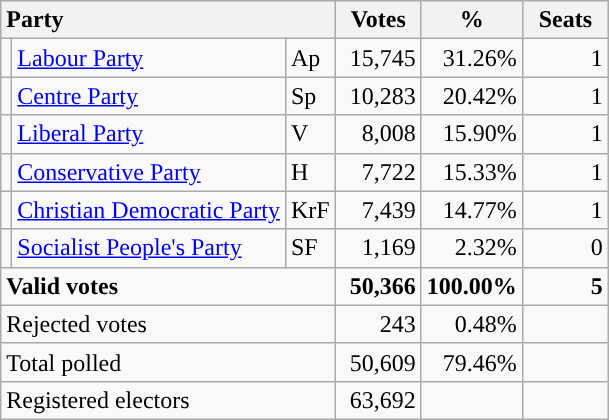<table class="wikitable" border="1" style="text-align:right;">
<tr>
<th style="text-align:left;" colspan=3>Party</th>
<th align=center width="50">Votes</th>
<th align=center width="50">%</th>
<th align=center width="50">Seats</th>
</tr>
<tr>
<td style="color:inherit;background:"></td>
<td align=left><a href='#'>Labour Party</a></td>
<td align=left>Ap</td>
<td>15,745</td>
<td>31.26%</td>
<td>1</td>
</tr>
<tr>
<td style="color:inherit;background:"></td>
<td align=left><a href='#'>Centre Party</a></td>
<td align=left>Sp</td>
<td>10,283</td>
<td>20.42%</td>
<td>1</td>
</tr>
<tr>
<td style="color:inherit;background:"></td>
<td align=left><a href='#'>Liberal Party</a></td>
<td align=left>V</td>
<td>8,008</td>
<td>15.90%</td>
<td>1</td>
</tr>
<tr>
<td style="color:inherit;background:"></td>
<td align=left><a href='#'>Conservative Party</a></td>
<td align=left>H</td>
<td>7,722</td>
<td>15.33%</td>
<td>1</td>
</tr>
<tr>
<td style="color:inherit;background:"></td>
<td align=left><a href='#'>Christian Democratic Party</a></td>
<td align=left>KrF</td>
<td>7,439</td>
<td>14.77%</td>
<td>1</td>
</tr>
<tr>
<td style="color:inherit;background:"></td>
<td align=left><a href='#'>Socialist People's Party</a></td>
<td align=left>SF</td>
<td>1,169</td>
<td>2.32%</td>
<td>0</td>
</tr>
<tr style="font-weight:bold">
<td align=left colspan=3>Valid votes</td>
<td>50,366</td>
<td>100.00%</td>
<td>5</td>
</tr>
<tr>
<td align=left colspan=3>Rejected votes</td>
<td>243</td>
<td>0.48%</td>
<td></td>
</tr>
<tr>
<td align=left colspan=3>Total polled</td>
<td>50,609</td>
<td>79.46%</td>
<td></td>
</tr>
<tr>
<td align=left colspan=3>Registered electors</td>
<td>63,692</td>
<td></td>
<td></td>
</tr>
</table>
